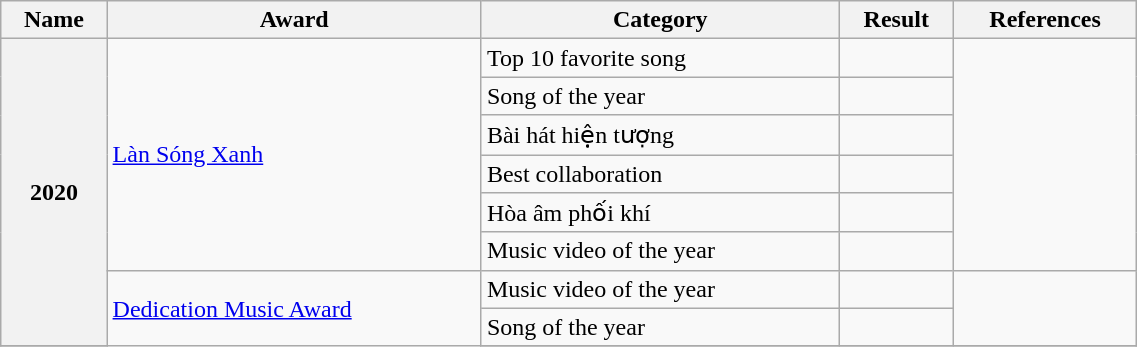<table class="wikitable sortable plainrowheaders" style="width: 60%;">
<tr>
<th scope="col">Name</th>
<th scope="col">Award</th>
<th scope="col">Category</th>
<th scope="col">Result</th>
<th class="unsortable" scope="col">References</th>
</tr>
<tr>
<th rowspan="8" scope="row">2020</th>
<td rowspan="6"><a href='#'>Làn Sóng Xanh</a></td>
<td>Top 10 favorite song</td>
<td></td>
<td rowspan="6" style="text-align:center;"></td>
</tr>
<tr>
<td>Song of the year</td>
<td></td>
</tr>
<tr>
<td>Bài hát hiện tượng</td>
<td></td>
</tr>
<tr>
<td>Best collaboration</td>
<td></td>
</tr>
<tr>
<td>Hòa âm phối khí</td>
<td></td>
</tr>
<tr>
<td>Music video of the year</td>
<td></td>
</tr>
<tr>
<td rowspan="5"><a href='#'>Dedication Music Award</a></td>
<td>Music video of the year</td>
<td></td>
<td rowspan="2" style="text-align:center;"></td>
</tr>
<tr>
<td>Song of the year</td>
<td></td>
</tr>
<tr>
</tr>
</table>
